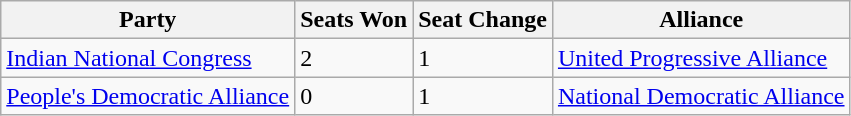<table class="wikitable">
<tr>
<th>Party</th>
<th>Seats Won</th>
<th>Seat Change</th>
<th>Alliance</th>
</tr>
<tr>
<td><a href='#'>Indian National Congress</a></td>
<td>2</td>
<td>1</td>
<td><a href='#'>United Progressive Alliance</a></td>
</tr>
<tr>
<td><a href='#'>People's Democratic Alliance</a></td>
<td>0</td>
<td>1</td>
<td><a href='#'>National Democratic Alliance</a></td>
</tr>
</table>
